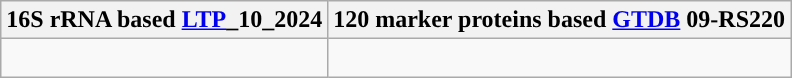<table class="wikitable">
<tr>
<th colspan=1>16S rRNA based <a href='#'>LTP</a>_10_2024</th>
<th colspan=1>120 marker proteins based <a href='#'>GTDB</a> 09-RS220</th>
</tr>
<tr>
<td style="vertical-align:top"><br></td>
<td><br></td>
</tr>
</table>
